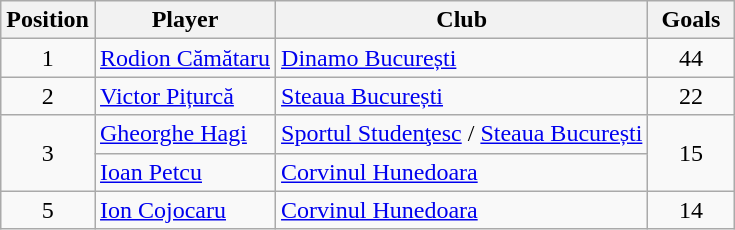<table class="wikitable">
<tr>
<th width="50px">Position</th>
<th>Player</th>
<th>Club</th>
<th width="50px">Goals</th>
</tr>
<tr>
<td rowspan=1 align="center">1</td>
<td><a href='#'>Rodion Cămătaru</a></td>
<td><a href='#'>Dinamo București</a></td>
<td align=center>44</td>
</tr>
<tr>
<td rowspan=1 align="center">2</td>
<td><a href='#'>Victor Pițurcă</a></td>
<td><a href='#'>Steaua București</a></td>
<td align=center>22</td>
</tr>
<tr>
<td rowspan=2 align="center">3</td>
<td><a href='#'>Gheorghe Hagi</a></td>
<td><a href='#'>Sportul Studenţesc</a> / <a href='#'>Steaua București</a></td>
<td rowspan=2 align=center>15</td>
</tr>
<tr>
<td><a href='#'>Ioan Petcu</a></td>
<td><a href='#'>Corvinul Hunedoara</a></td>
</tr>
<tr>
<td rowspan=1 align="center">5</td>
<td><a href='#'>Ion Cojocaru</a></td>
<td><a href='#'>Corvinul Hunedoara</a></td>
<td align=center>14</td>
</tr>
</table>
